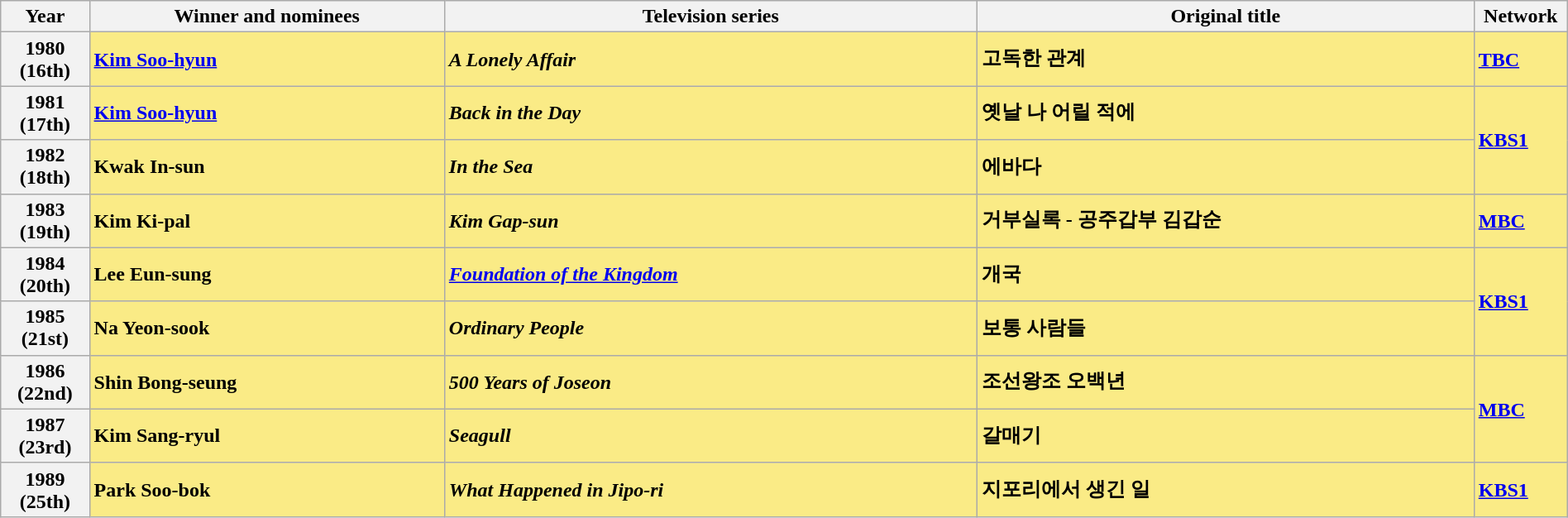<table class="wikitable" style="width:100%;" cellpadding="6">
<tr>
<th style="width:5%;">Year</th>
<th style="width:20%;">Winner and nominees</th>
<th style="width:30%;">Television series</th>
<th style="width:28%;">Original title</th>
<th style="width:5%;">Network</th>
</tr>
<tr>
<th>1980<br>(16th)</th>
<td style="background:#FAEB86;"><strong><a href='#'>Kim Soo-hyun</a> </strong></td>
<td style="background:#FAEB86;"><strong><em>A Lonely Affair</em></strong></td>
<td style="background:#FAEB86;"><strong>고독한 관계</strong></td>
<td style="background:#FAEB86;"><strong><a href='#'>TBC</a></strong></td>
</tr>
<tr>
<th>1981<br>(17th)</th>
<td style="background:#FAEB86;"><strong><a href='#'>Kim Soo-hyun</a> </strong></td>
<td style="background:#FAEB86;"><strong><em>Back in the Day</em></strong></td>
<td style="background:#FAEB86;"><strong>옛날 나 어릴 적에</strong></td>
<td rowspan="2" style="background:#FAEB86;"><a href='#'><strong>KBS1</strong></a></td>
</tr>
<tr>
<th>1982<br>(18th)</th>
<td style="background:#FAEB86;"><strong>Kwak In-sun </strong></td>
<td style="background:#FAEB86;"><strong><em>In the Sea</em></strong></td>
<td style="background:#FAEB86;"><strong>에바다</strong></td>
</tr>
<tr>
<th>1983<br>(19th)</th>
<td style="background:#FAEB86;"><strong>Kim Ki-pal </strong></td>
<td style="background:#FAEB86;"><strong><em>Kim Gap-sun</em></strong></td>
<td style="background:#FAEB86;"><strong>거부실록 - 공주갑부 김갑순</strong></td>
<td style="background:#FAEB86;"><strong><a href='#'>MBC</a></strong></td>
</tr>
<tr>
<th>1984<br>(20th)</th>
<td style="background:#FAEB86;"><strong>Lee Eun-sung </strong></td>
<td style="background:#FAEB86;"><strong><em><a href='#'>Foundation of the Kingdom</a></em></strong></td>
<td style="background:#FAEB86;"><strong>개국</strong></td>
<td rowspan="2" style="background:#FAEB86;"><a href='#'><strong>KBS1</strong></a></td>
</tr>
<tr>
<th>1985<br>(21st)</th>
<td style="background:#FAEB86;"><strong>Na Yeon-sook </strong></td>
<td style="background:#FAEB86;"><strong><em>Ordinary People</em></strong></td>
<td style="background:#FAEB86;"><strong>보통 사람들</strong></td>
</tr>
<tr>
<th>1986<br>(22nd)</th>
<td style="background:#FAEB86;"><strong>Shin Bong-seung </strong></td>
<td style="background:#FAEB86;"><strong><em>500 Years of Joseon</em></strong></td>
<td style="background:#FAEB86;"><strong>조선왕조 오백년</strong></td>
<td rowspan="2" style="background:#FAEB86;"><strong><a href='#'>MBC</a></strong></td>
</tr>
<tr>
<th>1987<br>(23rd)</th>
<td style="background:#FAEB86;"><strong>Kim Sang-ryul </strong></td>
<td style="background:#FAEB86;"><strong><em>Seagull</em></strong></td>
<td style="background:#FAEB86;"><strong>갈매기</strong></td>
</tr>
<tr>
<th>1989<br>(25th)</th>
<td style="background:#FAEB86;"><strong>Park Soo-bok </strong></td>
<td style="background:#FAEB86;"><strong><em>What Happened in Jipo-ri</em></strong></td>
<td style="background:#FAEB86;"><strong>지포리에서 생긴 일</strong></td>
<td style="background:#FAEB86;"><a href='#'><strong>KBS1</strong></a></td>
</tr>
</table>
